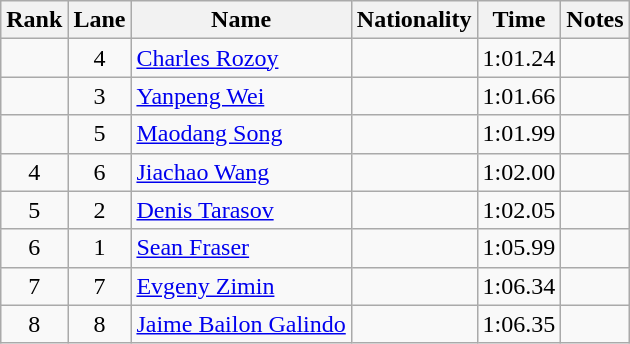<table class="wikitable">
<tr>
<th>Rank</th>
<th>Lane</th>
<th>Name</th>
<th>Nationality</th>
<th>Time</th>
<th>Notes</th>
</tr>
<tr>
<td align=center></td>
<td align=center>4</td>
<td><a href='#'>Charles Rozoy</a></td>
<td></td>
<td>1:01.24</td>
<td></td>
</tr>
<tr>
<td align=center></td>
<td align=center>3</td>
<td><a href='#'>Yanpeng Wei</a></td>
<td></td>
<td>1:01.66</td>
<td></td>
</tr>
<tr>
<td align=center></td>
<td align=center>5</td>
<td><a href='#'>Maodang Song</a></td>
<td></td>
<td>1:01.99</td>
<td></td>
</tr>
<tr>
<td align=center>4</td>
<td align=center>6</td>
<td><a href='#'>Jiachao Wang</a></td>
<td></td>
<td>1:02.00</td>
<td></td>
</tr>
<tr>
<td align=center>5</td>
<td align=center>2</td>
<td><a href='#'>Denis Tarasov</a></td>
<td></td>
<td>1:02.05</td>
<td></td>
</tr>
<tr>
<td align=center>6</td>
<td align=center>1</td>
<td><a href='#'>Sean Fraser</a></td>
<td></td>
<td>1:05.99</td>
<td></td>
</tr>
<tr>
<td align=center>7</td>
<td align=center>7</td>
<td><a href='#'>Evgeny Zimin</a></td>
<td></td>
<td>1:06.34</td>
<td></td>
</tr>
<tr>
<td align=center>8</td>
<td align=center>8</td>
<td><a href='#'>Jaime Bailon Galindo</a></td>
<td></td>
<td>1:06.35</td>
<td></td>
</tr>
</table>
